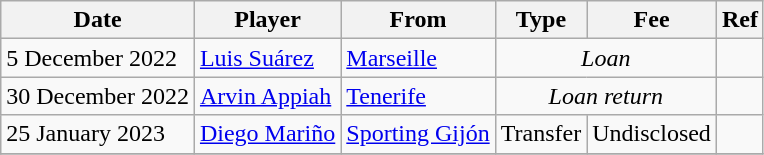<table class="wikitable">
<tr>
<th>Date</th>
<th>Player</th>
<th>From</th>
<th>Type</th>
<th>Fee</th>
<th>Ref</th>
</tr>
<tr>
<td>5 December 2022</td>
<td> <a href='#'>Luis Suárez</a></td>
<td> <a href='#'>Marseille</a></td>
<td colspan=2 align=center><em>Loan</em></td>
<td align=center></td>
</tr>
<tr>
<td>30 December 2022</td>
<td> <a href='#'>Arvin Appiah</a></td>
<td><a href='#'>Tenerife</a></td>
<td colspan=2 align=center><em>Loan return</em></td>
<td align=center></td>
</tr>
<tr>
<td>25 January 2023</td>
<td> <a href='#'>Diego Mariño</a></td>
<td><a href='#'>Sporting Gijón</a></td>
<td align=center>Transfer</td>
<td align=center>Undisclosed</td>
<td align=center></td>
</tr>
<tr>
</tr>
</table>
